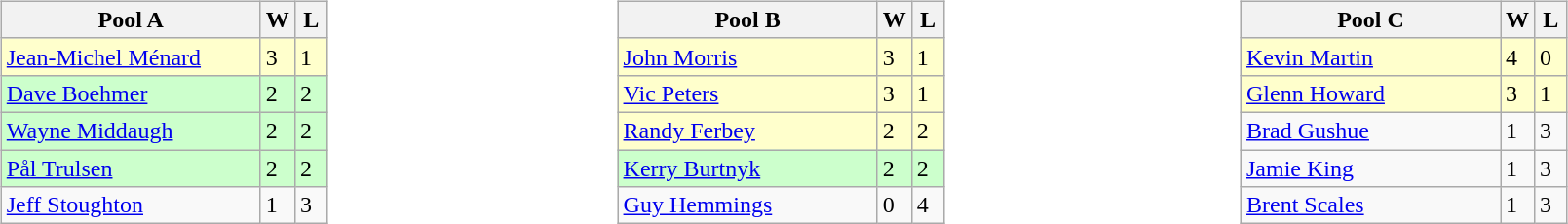<table table>
<tr>
<td valign=top width=10%><br><table class=wikitable>
<tr>
<th width=170>Pool A</th>
<th width=15>W</th>
<th width=15>L</th>
</tr>
<tr bgcolor=#ffffcc>
<td> <a href='#'>Jean-Michel Ménard</a></td>
<td>3</td>
<td>1</td>
</tr>
<tr bgcolor=#ccffcc>
<td> <a href='#'>Dave Boehmer</a></td>
<td>2</td>
<td>2</td>
</tr>
<tr bgcolor=#ccffcc>
<td> <a href='#'>Wayne Middaugh</a></td>
<td>2</td>
<td>2</td>
</tr>
<tr bgcolor=#ccffcc>
<td> <a href='#'>Pål Trulsen</a></td>
<td>2</td>
<td>2</td>
</tr>
<tr>
<td> <a href='#'>Jeff Stoughton</a></td>
<td>1</td>
<td>3</td>
</tr>
</table>
</td>
<td valign=top width=10%><br><table class=wikitable>
<tr>
<th width=170>Pool B</th>
<th width=15>W</th>
<th width=15>L</th>
</tr>
<tr bgcolor=#ffffcc>
<td> <a href='#'>John Morris</a></td>
<td>3</td>
<td>1</td>
</tr>
<tr bgcolor=#ffffcc>
<td> <a href='#'>Vic Peters</a></td>
<td>3</td>
<td>1</td>
</tr>
<tr bgcolor=#ffffcc>
<td> <a href='#'>Randy Ferbey</a></td>
<td>2</td>
<td>2</td>
</tr>
<tr bgcolor=#ccffcc>
<td> <a href='#'>Kerry Burtnyk</a></td>
<td>2</td>
<td>2</td>
</tr>
<tr>
<td> <a href='#'>Guy Hemmings</a></td>
<td>0</td>
<td>4</td>
</tr>
</table>
</td>
<td valign=top width=10%><br><table class=wikitable>
<tr>
<th width=170>Pool C</th>
<th width=15>W</th>
<th width=15>L</th>
</tr>
<tr bgcolor=#ffffcc>
<td> <a href='#'>Kevin Martin</a></td>
<td>4</td>
<td>0</td>
</tr>
<tr bgcolor=#ffffcc>
<td> <a href='#'>Glenn Howard</a></td>
<td>3</td>
<td>1</td>
</tr>
<tr>
<td> <a href='#'>Brad Gushue</a></td>
<td>1</td>
<td>3</td>
</tr>
<tr>
<td> <a href='#'>Jamie King</a></td>
<td>1</td>
<td>3</td>
</tr>
<tr>
<td> <a href='#'>Brent Scales</a></td>
<td>1</td>
<td>3</td>
</tr>
</table>
</td>
</tr>
</table>
